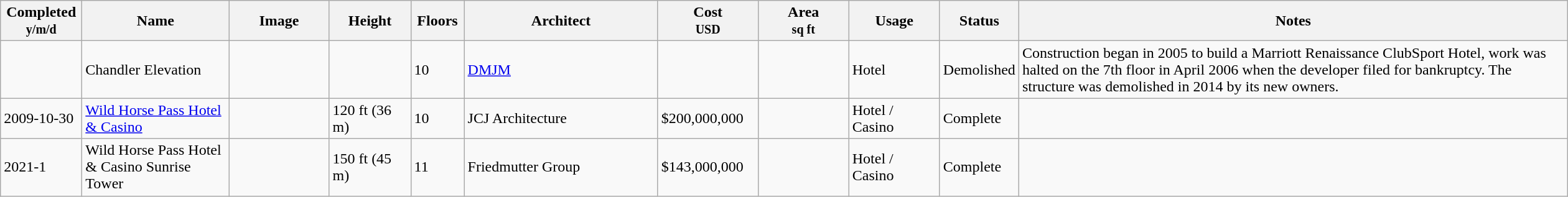<table class="wikitable sortable" style="width:1680px;">
<tr>
<th style="width:80px;">Completed <br><small>y/m/d</small></th>
<th style="width:150px;">Name</th>
<th style="width:100px;" class="unsortable">Image</th>
<th style="width:80px;" data-sort- type="number">Height</th>
<th style="width:50px;" data-sort- type="number">Floors</th>
<th style="width:200px;">Architect</th>
<th style="width:100px;">Cost <br><small>USD</small></th>
<th style="width:90px;">Area <br><small>sq ft</small></th>
<th style="width:90px;">Usage</th>
<th style="width:70px;">Status</th>
<th class="unsortable">Notes</th>
</tr>
<tr>
<td></td>
<td>Chandler Elevation</td>
<td></td>
<td></td>
<td>10</td>
<td> <a href='#'>DMJM</a></td>
<td></td>
<td></td>
<td>Hotel</td>
<td>Demolished</td>
<td>Construction began in 2005 to build a Marriott Renaissance ClubSport Hotel, work was halted on the 7th floor in April 2006 when the developer filed for bankruptcy. The structure was demolished in 2014 by its new owners.</td>
</tr>
<tr>
<td>2009-10-30</td>
<td><a href='#'>Wild Horse Pass Hotel & Casino</a></td>
<td></td>
<td>120 ft (36 m)</td>
<td>10</td>
<td> JCJ Architecture</td>
<td>$200,000,000</td>
<td></td>
<td>Hotel / Casino</td>
<td><span>Complete</span></td>
<td></td>
</tr>
<tr>
<td>2021-1</td>
<td>Wild Horse Pass Hotel & Casino Sunrise Tower</td>
<td></td>
<td>150 ft (45 m)</td>
<td>11</td>
<td> Friedmutter Group</td>
<td>$143,000,000</td>
<td></td>
<td>Hotel / Casino</td>
<td><span>Complete</span></td>
<td></td>
</tr>
</table>
